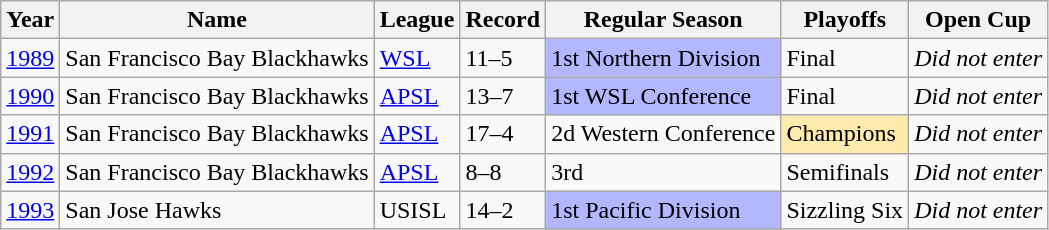<table class="wikitable">
<tr>
<th>Year</th>
<th>Name</th>
<th>League</th>
<th>Record</th>
<th>Regular Season</th>
<th>Playoffs</th>
<th>Open Cup</th>
</tr>
<tr>
<td><a href='#'>1989</a></td>
<td>San Francisco Bay Blackhawks</td>
<td><a href='#'>WSL</a></td>
<td>11–5</td>
<td bgcolor="B3B7FF">1st Northern Division</td>
<td>Final</td>
<td><em>Did not enter</em></td>
</tr>
<tr>
<td><a href='#'>1990</a></td>
<td>San Francisco Bay Blackhawks</td>
<td><a href='#'>APSL</a></td>
<td>13–7</td>
<td bgcolor="B3B7FF">1st WSL Conference</td>
<td>Final</td>
<td><em>Did not enter</em></td>
</tr>
<tr>
<td><a href='#'>1991</a></td>
<td>San Francisco Bay Blackhawks</td>
<td><a href='#'>APSL</a></td>
<td>17–4</td>
<td>2d Western Conference</td>
<td bgcolor="FFEBAD">Champions</td>
<td><em>Did not enter</em></td>
</tr>
<tr>
<td><a href='#'>1992</a></td>
<td>San Francisco Bay Blackhawks</td>
<td><a href='#'>APSL</a></td>
<td>8–8</td>
<td>3rd</td>
<td>Semifinals</td>
<td><em>Did not enter</em></td>
</tr>
<tr>
<td><a href='#'>1993</a></td>
<td>San Jose Hawks</td>
<td>USISL</td>
<td>14–2</td>
<td bgcolor="B3B7FF">1st Pacific Division</td>
<td>Sizzling Six</td>
<td><em>Did not enter</em></td>
</tr>
</table>
